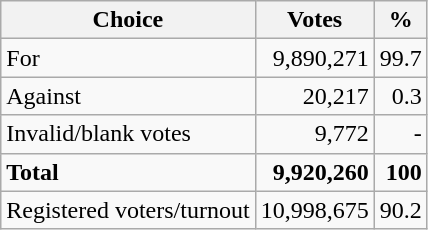<table class=wikitable style=text-align:right>
<tr>
<th>Choice</th>
<th>Votes</th>
<th>%</th>
</tr>
<tr>
<td align=left>For</td>
<td>9,890,271</td>
<td>99.7</td>
</tr>
<tr>
<td align=left>Against</td>
<td>20,217</td>
<td>0.3</td>
</tr>
<tr>
<td align=left>Invalid/blank votes</td>
<td>9,772</td>
<td>-</td>
</tr>
<tr>
<td align=left><strong>Total</strong></td>
<td><strong>9,920,260</strong></td>
<td><strong>100</strong></td>
</tr>
<tr>
<td align=left>Registered voters/turnout</td>
<td>10,998,675</td>
<td>90.2</td>
</tr>
</table>
